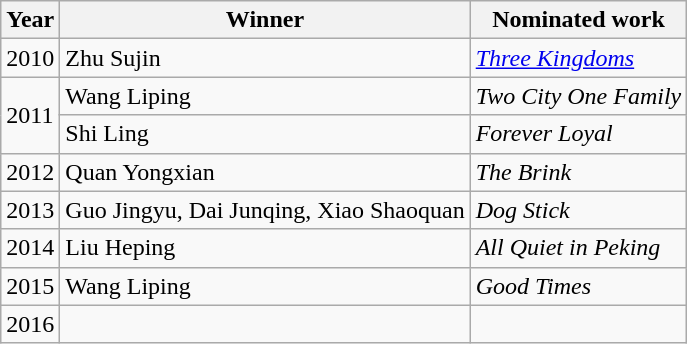<table class="wikitable">
<tr>
<th>Year</th>
<th>Winner</th>
<th>Nominated work</th>
</tr>
<tr>
<td>2010</td>
<td>Zhu Sujin</td>
<td><em><a href='#'>Three Kingdoms</a></em></td>
</tr>
<tr>
<td rowspan=2>2011</td>
<td>Wang Liping</td>
<td><em>Two City One Family</em></td>
</tr>
<tr>
<td>Shi Ling</td>
<td><em>Forever Loyal</em></td>
</tr>
<tr>
<td>2012</td>
<td>Quan Yongxian</td>
<td><em>The Brink</em></td>
</tr>
<tr>
<td>2013</td>
<td>Guo Jingyu, Dai Junqing, Xiao Shaoquan</td>
<td><em>Dog Stick</em></td>
</tr>
<tr>
<td>2014</td>
<td>Liu Heping</td>
<td><em>All Quiet in Peking</em></td>
</tr>
<tr>
<td>2015</td>
<td>Wang Liping</td>
<td><em>Good Times</em></td>
</tr>
<tr>
<td>2016</td>
<td></td>
<td></td>
</tr>
</table>
